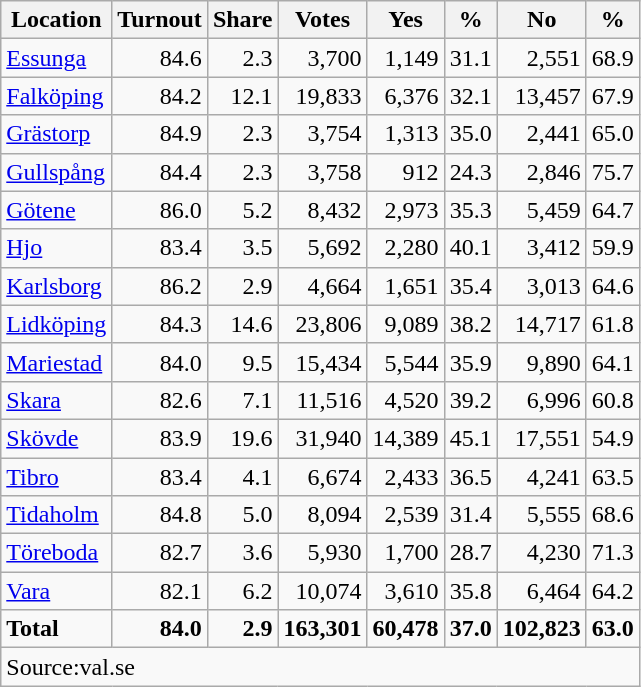<table class="wikitable sortable" style=text-align:right>
<tr>
<th>Location</th>
<th>Turnout</th>
<th>Share</th>
<th>Votes</th>
<th>Yes</th>
<th>%</th>
<th>No</th>
<th>%</th>
</tr>
<tr>
<td align=left><a href='#'>Essunga</a></td>
<td>84.6</td>
<td>2.3</td>
<td>3,700</td>
<td>1,149</td>
<td>31.1</td>
<td>2,551</td>
<td>68.9</td>
</tr>
<tr>
<td align=left><a href='#'>Falköping</a></td>
<td>84.2</td>
<td>12.1</td>
<td>19,833</td>
<td>6,376</td>
<td>32.1</td>
<td>13,457</td>
<td>67.9</td>
</tr>
<tr>
<td align=left><a href='#'>Grästorp</a></td>
<td>84.9</td>
<td>2.3</td>
<td>3,754</td>
<td>1,313</td>
<td>35.0</td>
<td>2,441</td>
<td>65.0</td>
</tr>
<tr>
<td align=left><a href='#'>Gullspång</a></td>
<td>84.4</td>
<td>2.3</td>
<td>3,758</td>
<td>912</td>
<td>24.3</td>
<td>2,846</td>
<td>75.7</td>
</tr>
<tr>
<td align=left><a href='#'>Götene</a></td>
<td>86.0</td>
<td>5.2</td>
<td>8,432</td>
<td>2,973</td>
<td>35.3</td>
<td>5,459</td>
<td>64.7</td>
</tr>
<tr>
<td align=left><a href='#'>Hjo</a></td>
<td>83.4</td>
<td>3.5</td>
<td>5,692</td>
<td>2,280</td>
<td>40.1</td>
<td>3,412</td>
<td>59.9</td>
</tr>
<tr>
<td align=left><a href='#'>Karlsborg</a></td>
<td>86.2</td>
<td>2.9</td>
<td>4,664</td>
<td>1,651</td>
<td>35.4</td>
<td>3,013</td>
<td>64.6</td>
</tr>
<tr>
<td align=left><a href='#'>Lidköping</a></td>
<td>84.3</td>
<td>14.6</td>
<td>23,806</td>
<td>9,089</td>
<td>38.2</td>
<td>14,717</td>
<td>61.8</td>
</tr>
<tr>
<td align=left><a href='#'>Mariestad</a></td>
<td>84.0</td>
<td>9.5</td>
<td>15,434</td>
<td>5,544</td>
<td>35.9</td>
<td>9,890</td>
<td>64.1</td>
</tr>
<tr>
<td align=left><a href='#'>Skara</a></td>
<td>82.6</td>
<td>7.1</td>
<td>11,516</td>
<td>4,520</td>
<td>39.2</td>
<td>6,996</td>
<td>60.8</td>
</tr>
<tr>
<td align=left><a href='#'>Skövde</a></td>
<td>83.9</td>
<td>19.6</td>
<td>31,940</td>
<td>14,389</td>
<td>45.1</td>
<td>17,551</td>
<td>54.9</td>
</tr>
<tr>
<td align=left><a href='#'>Tibro</a></td>
<td>83.4</td>
<td>4.1</td>
<td>6,674</td>
<td>2,433</td>
<td>36.5</td>
<td>4,241</td>
<td>63.5</td>
</tr>
<tr>
<td align=left><a href='#'>Tidaholm</a></td>
<td>84.8</td>
<td>5.0</td>
<td>8,094</td>
<td>2,539</td>
<td>31.4</td>
<td>5,555</td>
<td>68.6</td>
</tr>
<tr>
<td align=left><a href='#'>Töreboda</a></td>
<td>82.7</td>
<td>3.6</td>
<td>5,930</td>
<td>1,700</td>
<td>28.7</td>
<td>4,230</td>
<td>71.3</td>
</tr>
<tr>
<td align=left><a href='#'>Vara</a></td>
<td>82.1</td>
<td>6.2</td>
<td>10,074</td>
<td>3,610</td>
<td>35.8</td>
<td>6,464</td>
<td>64.2</td>
</tr>
<tr>
<td align=left><strong>Total</strong></td>
<td><strong>84.0</strong></td>
<td><strong>2.9</strong></td>
<td><strong>163,301</strong></td>
<td><strong>60,478</strong></td>
<td><strong>37.0</strong></td>
<td><strong>102,823</strong></td>
<td><strong>63.0</strong></td>
</tr>
<tr>
<td align=left colspan=8>Source:val.se </td>
</tr>
</table>
